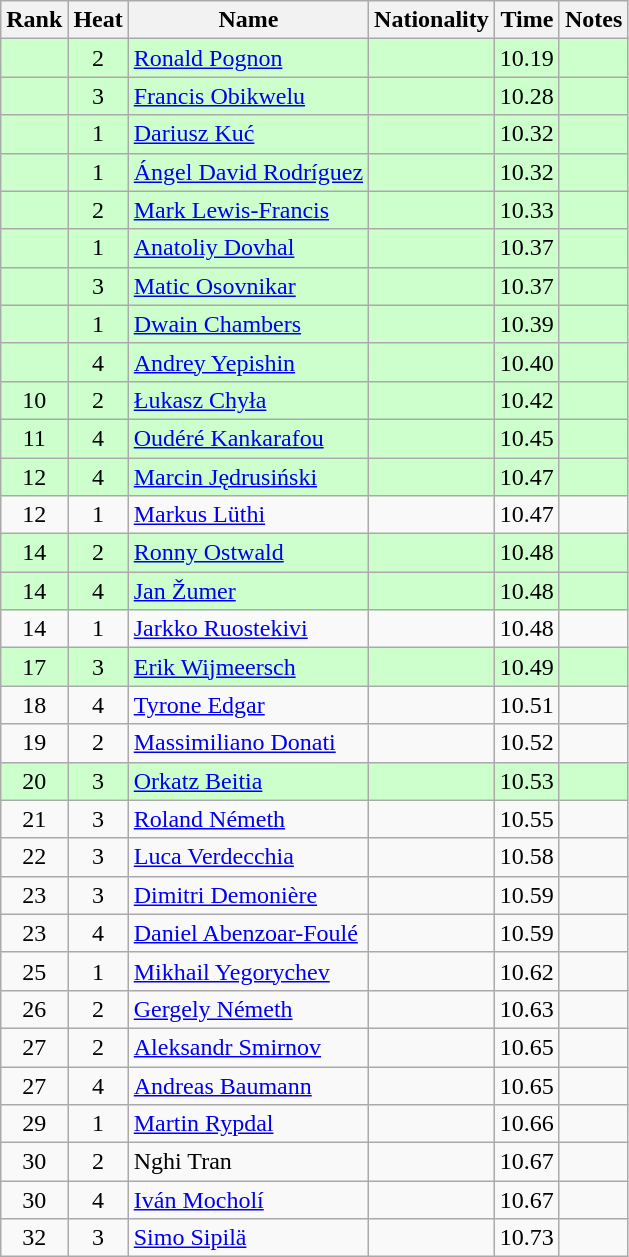<table class="wikitable sortable" style="text-align:center">
<tr>
<th>Rank</th>
<th>Heat</th>
<th>Name</th>
<th>Nationality</th>
<th>Time</th>
<th>Notes</th>
</tr>
<tr bgcolor=ccffcc>
<td></td>
<td>2</td>
<td align=left><a href='#'>Ronald Pognon</a></td>
<td align=left></td>
<td>10.19</td>
<td></td>
</tr>
<tr bgcolor=ccffcc>
<td></td>
<td>3</td>
<td align=left><a href='#'>Francis Obikwelu</a></td>
<td align=left></td>
<td>10.28</td>
<td></td>
</tr>
<tr bgcolor=ccffcc>
<td></td>
<td>1</td>
<td align=left><a href='#'>Dariusz Kuć</a></td>
<td align=left></td>
<td>10.32</td>
<td></td>
</tr>
<tr bgcolor=ccffcc>
<td></td>
<td>1</td>
<td align=left><a href='#'>Ángel David Rodríguez</a></td>
<td align=left></td>
<td>10.32</td>
<td></td>
</tr>
<tr bgcolor=ccffcc>
<td></td>
<td>2</td>
<td align=left><a href='#'>Mark Lewis-Francis</a></td>
<td align=left></td>
<td>10.33</td>
<td></td>
</tr>
<tr bgcolor=ccffcc>
<td></td>
<td>1</td>
<td align=left><a href='#'>Anatoliy Dovhal</a></td>
<td align=left></td>
<td>10.37</td>
<td></td>
</tr>
<tr bgcolor=ccffcc>
<td></td>
<td>3</td>
<td align=left><a href='#'>Matic Osovnikar</a></td>
<td align=left></td>
<td>10.37</td>
<td></td>
</tr>
<tr bgcolor=ccffcc>
<td></td>
<td>1</td>
<td align=left><a href='#'>Dwain Chambers</a></td>
<td align=left></td>
<td>10.39</td>
<td></td>
</tr>
<tr bgcolor=ccffcc>
<td></td>
<td>4</td>
<td align=left><a href='#'>Andrey Yepishin</a></td>
<td align=left></td>
<td>10.40</td>
<td></td>
</tr>
<tr bgcolor=ccffcc>
<td>10</td>
<td>2</td>
<td align=left><a href='#'>Łukasz Chyła</a></td>
<td align=left></td>
<td>10.42</td>
<td></td>
</tr>
<tr bgcolor=ccffcc>
<td>11</td>
<td>4</td>
<td align=left><a href='#'>Oudéré Kankarafou</a></td>
<td align=left></td>
<td>10.45</td>
<td></td>
</tr>
<tr bgcolor=ccffcc>
<td>12</td>
<td>4</td>
<td align=left><a href='#'>Marcin Jędrusiński</a></td>
<td align=left></td>
<td>10.47</td>
<td></td>
</tr>
<tr>
<td>12</td>
<td>1</td>
<td align=left><a href='#'>Markus Lüthi</a></td>
<td align=left></td>
<td>10.47</td>
<td></td>
</tr>
<tr bgcolor=ccffcc>
<td>14</td>
<td>2</td>
<td align=left><a href='#'>Ronny Ostwald</a></td>
<td align=left></td>
<td>10.48</td>
<td></td>
</tr>
<tr bgcolor=ccffcc>
<td>14</td>
<td>4</td>
<td align=left><a href='#'>Jan Žumer</a></td>
<td align=left></td>
<td>10.48</td>
<td></td>
</tr>
<tr>
<td>14</td>
<td>1</td>
<td align=left><a href='#'>Jarkko Ruostekivi</a></td>
<td align=left></td>
<td>10.48</td>
<td></td>
</tr>
<tr bgcolor=ccffcc>
<td>17</td>
<td>3</td>
<td align=left><a href='#'>Erik Wijmeersch</a></td>
<td align=left></td>
<td>10.49</td>
<td></td>
</tr>
<tr>
<td>18</td>
<td>4</td>
<td align=left><a href='#'>Tyrone Edgar</a></td>
<td align=left></td>
<td>10.51</td>
<td></td>
</tr>
<tr>
<td>19</td>
<td>2</td>
<td align=left><a href='#'>Massimiliano Donati</a></td>
<td align=left></td>
<td>10.52</td>
<td></td>
</tr>
<tr bgcolor=ccffcc>
<td>20</td>
<td>3</td>
<td align=left><a href='#'>Orkatz Beitia</a></td>
<td align=left></td>
<td>10.53</td>
<td></td>
</tr>
<tr>
<td>21</td>
<td>3</td>
<td align=left><a href='#'>Roland Németh</a></td>
<td align=left></td>
<td>10.55</td>
<td></td>
</tr>
<tr>
<td>22</td>
<td>3</td>
<td align=left><a href='#'>Luca Verdecchia</a></td>
<td align=left></td>
<td>10.58</td>
<td></td>
</tr>
<tr>
<td>23</td>
<td>3</td>
<td align=left><a href='#'>Dimitri Demonière</a></td>
<td align=left></td>
<td>10.59</td>
<td></td>
</tr>
<tr>
<td>23</td>
<td>4</td>
<td align=left><a href='#'>Daniel Abenzoar-Foulé</a></td>
<td align=left></td>
<td>10.59</td>
<td></td>
</tr>
<tr>
<td>25</td>
<td>1</td>
<td align=left><a href='#'>Mikhail Yegorychev</a></td>
<td align=left></td>
<td>10.62</td>
<td></td>
</tr>
<tr>
<td>26</td>
<td>2</td>
<td align=left><a href='#'>Gergely Németh</a></td>
<td align=left></td>
<td>10.63</td>
<td></td>
</tr>
<tr>
<td>27</td>
<td>2</td>
<td align=left><a href='#'>Aleksandr Smirnov</a></td>
<td align=left></td>
<td>10.65</td>
<td></td>
</tr>
<tr>
<td>27</td>
<td>4</td>
<td align=left><a href='#'>Andreas Baumann</a></td>
<td align=left></td>
<td>10.65</td>
<td></td>
</tr>
<tr>
<td>29</td>
<td>1</td>
<td align=left><a href='#'>Martin Rypdal</a></td>
<td align=left></td>
<td>10.66</td>
<td></td>
</tr>
<tr>
<td>30</td>
<td>2</td>
<td align=left>Nghi Tran</td>
<td align=left></td>
<td>10.67</td>
<td></td>
</tr>
<tr>
<td>30</td>
<td>4</td>
<td align=left><a href='#'>Iván Mocholí</a></td>
<td align=left></td>
<td>10.67</td>
<td></td>
</tr>
<tr>
<td>32</td>
<td>3</td>
<td align=left><a href='#'>Simo Sipilä</a></td>
<td align=left></td>
<td>10.73</td>
<td></td>
</tr>
</table>
